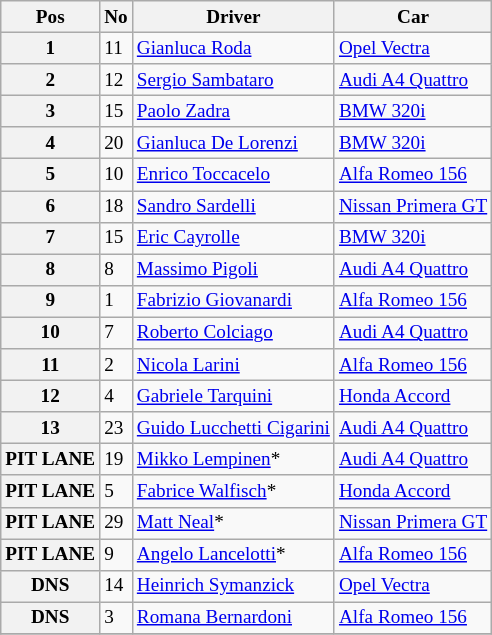<table class="wikitable" style="font-size: 80%;">
<tr>
<th>Pos</th>
<th>No</th>
<th>Driver</th>
<th>Car</th>
</tr>
<tr>
<th>1</th>
<td>11</td>
<td> <a href='#'>Gianluca Roda</a></td>
<td><a href='#'>Opel Vectra</a></td>
</tr>
<tr>
<th>2</th>
<td>12</td>
<td> <a href='#'>Sergio Sambataro</a></td>
<td><a href='#'>Audi A4 Quattro</a></td>
</tr>
<tr>
<th>3</th>
<td>15</td>
<td> <a href='#'>Paolo Zadra</a></td>
<td><a href='#'>BMW 320i</a></td>
</tr>
<tr>
<th>4</th>
<td>20</td>
<td> <a href='#'>Gianluca De Lorenzi</a></td>
<td><a href='#'>BMW 320i</a></td>
</tr>
<tr>
<th>5</th>
<td>10</td>
<td> <a href='#'>Enrico Toccacelo</a></td>
<td><a href='#'>Alfa Romeo 156</a></td>
</tr>
<tr>
<th>6</th>
<td>18</td>
<td> <a href='#'>Sandro Sardelli</a></td>
<td><a href='#'>Nissan Primera GT</a></td>
</tr>
<tr>
<th>7</th>
<td>15</td>
<td> <a href='#'>Eric Cayrolle</a></td>
<td><a href='#'>BMW 320i</a></td>
</tr>
<tr>
<th>8</th>
<td>8</td>
<td> <a href='#'>Massimo Pigoli</a></td>
<td><a href='#'>Audi A4 Quattro</a></td>
</tr>
<tr>
<th>9</th>
<td>1</td>
<td> <a href='#'>Fabrizio Giovanardi</a></td>
<td><a href='#'>Alfa Romeo 156</a></td>
</tr>
<tr>
<th>10</th>
<td>7</td>
<td> <a href='#'>Roberto Colciago</a></td>
<td><a href='#'>Audi A4 Quattro</a></td>
</tr>
<tr>
<th>11</th>
<td>2</td>
<td> <a href='#'>Nicola Larini</a></td>
<td><a href='#'>Alfa Romeo 156</a></td>
</tr>
<tr>
<th>12</th>
<td>4</td>
<td> <a href='#'>Gabriele Tarquini</a></td>
<td><a href='#'>Honda Accord</a></td>
</tr>
<tr>
<th>13</th>
<td>23</td>
<td> <a href='#'>Guido Lucchetti Cigarini</a></td>
<td><a href='#'>Audi A4 Quattro</a></td>
</tr>
<tr>
<th>PIT LANE</th>
<td>19</td>
<td> <a href='#'>Mikko Lempinen</a>*</td>
<td><a href='#'>Audi A4 Quattro</a></td>
</tr>
<tr>
<th>PIT LANE</th>
<td>5</td>
<td> <a href='#'>Fabrice Walfisch</a>*</td>
<td><a href='#'>Honda Accord</a></td>
</tr>
<tr>
<th>PIT LANE</th>
<td>29</td>
<td> <a href='#'>Matt Neal</a>*</td>
<td><a href='#'>Nissan Primera GT</a></td>
</tr>
<tr>
<th>PIT LANE</th>
<td>9</td>
<td> <a href='#'>Angelo Lancelotti</a>*</td>
<td><a href='#'>Alfa Romeo 156</a></td>
</tr>
<tr>
<th>DNS</th>
<td>14</td>
<td> <a href='#'>Heinrich Symanzick</a></td>
<td><a href='#'>Opel Vectra</a></td>
</tr>
<tr>
<th>DNS</th>
<td>3</td>
<td> <a href='#'>Romana Bernardoni</a></td>
<td><a href='#'>Alfa Romeo 156</a></td>
</tr>
<tr>
</tr>
</table>
